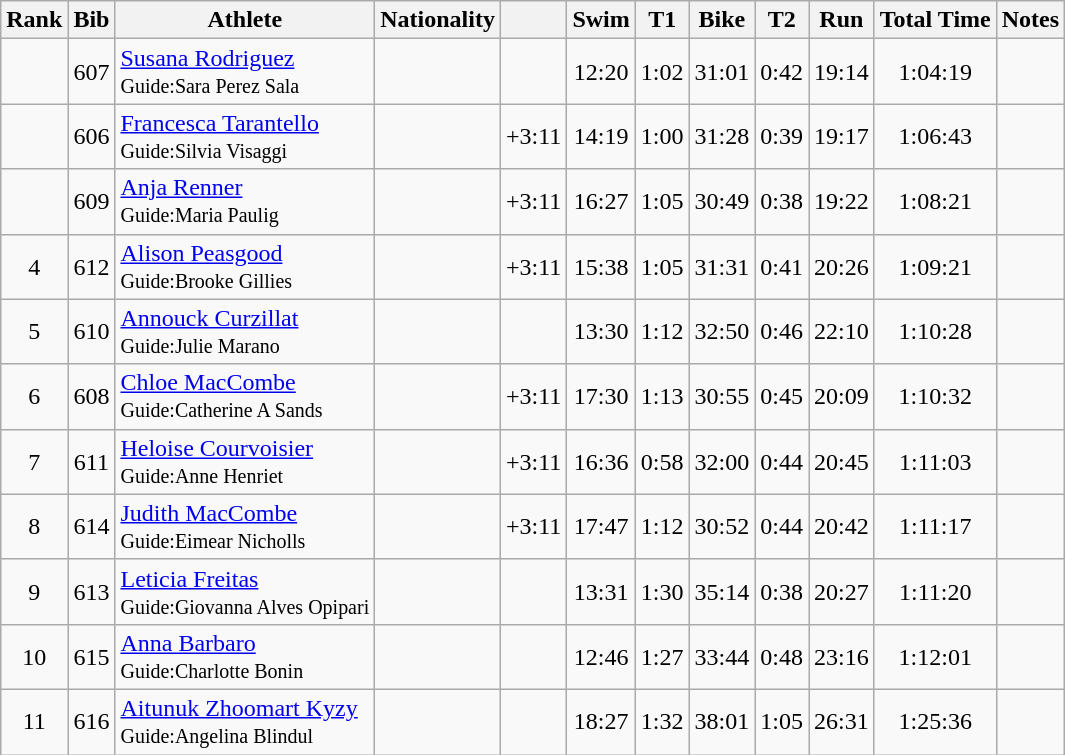<table class="wikitable sortable" style="text-align:center">
<tr>
<th>Rank</th>
<th>Bib</th>
<th>Athlete</th>
<th>Nationality</th>
<th></th>
<th>Swim</th>
<th>T1</th>
<th>Bike</th>
<th>T2</th>
<th>Run</th>
<th>Total Time</th>
<th>Notes</th>
</tr>
<tr>
<td></td>
<td>607</td>
<td align="left"><a href='#'>Susana Rodriguez</a> <br><small>Guide:Sara Perez Sala </small></td>
<td align="left"></td>
<td></td>
<td>12:20</td>
<td>1:02</td>
<td>31:01</td>
<td>0:42</td>
<td>19:14</td>
<td>1:04:19</td>
<td></td>
</tr>
<tr>
<td></td>
<td>606</td>
<td align="left"><a href='#'>Francesca Tarantello </a><br><small>Guide:Silvia Visaggi </small></td>
<td align=left></td>
<td>+3:11</td>
<td>14:19</td>
<td>1:00</td>
<td>31:28</td>
<td>0:39</td>
<td>19:17</td>
<td>1:06:43</td>
<td></td>
</tr>
<tr>
<td></td>
<td>609</td>
<td align="left"><a href='#'>Anja Renner </a><br><small>Guide:Maria Paulig </small></td>
<td align=left></td>
<td>+3:11</td>
<td>16:27</td>
<td>1:05</td>
<td>30:49</td>
<td>0:38</td>
<td>19:22</td>
<td>1:08:21</td>
<td></td>
</tr>
<tr>
<td>4</td>
<td>612</td>
<td align="left"><a href='#'>Alison Peasgood </a><br><small>Guide:Brooke Gillies </small></td>
<td align=left></td>
<td>+3:11</td>
<td>15:38</td>
<td>1:05</td>
<td>31:31</td>
<td>0:41</td>
<td>20:26</td>
<td>1:09:21</td>
<td></td>
</tr>
<tr>
<td>5</td>
<td>610</td>
<td align="left"><a href='#'>Annouck Curzillat </a><br><small>Guide:Julie Marano </small></td>
<td align=left></td>
<td></td>
<td>13:30</td>
<td>1:12</td>
<td>32:50</td>
<td>0:46</td>
<td>22:10</td>
<td>1:10:28</td>
<td></td>
</tr>
<tr>
<td>6</td>
<td>608</td>
<td align="left"><a href='#'>Chloe MacCombe </a><br><small>Guide:Catherine A Sands </small></td>
<td align=left></td>
<td>+3:11</td>
<td>17:30</td>
<td>1:13</td>
<td>30:55</td>
<td>0:45</td>
<td>20:09</td>
<td>1:10:32</td>
<td></td>
</tr>
<tr>
<td>7</td>
<td>611</td>
<td align="left"><a href='#'>Heloise Courvoisier </a><br><small>Guide:Anne Henriet </small></td>
<td align=left></td>
<td>+3:11</td>
<td>16:36</td>
<td>0:58</td>
<td>32:00</td>
<td>0:44</td>
<td>20:45</td>
<td>1:11:03</td>
<td></td>
</tr>
<tr>
<td>8</td>
<td>614</td>
<td align="left"><a href='#'>Judith MacCombe </a><br><small>Guide:Eimear Nicholls </small></td>
<td align=left></td>
<td>+3:11</td>
<td>17:47</td>
<td>1:12</td>
<td>30:52</td>
<td>0:44</td>
<td>20:42</td>
<td>1:11:17</td>
<td></td>
</tr>
<tr>
<td>9</td>
<td>613</td>
<td align="left"><a href='#'>Leticia Freitas </a><br><small>Guide:Giovanna Alves Opipari </small></td>
<td align=left></td>
<td></td>
<td>13:31</td>
<td>1:30</td>
<td>35:14</td>
<td>0:38</td>
<td>20:27</td>
<td>1:11:20</td>
<td></td>
</tr>
<tr>
<td>10</td>
<td>615</td>
<td align="left"><a href='#'>Anna Barbaro </a><br><small>Guide:Charlotte Bonin </small></td>
<td align=left></td>
<td></td>
<td>12:46</td>
<td>1:27</td>
<td>33:44</td>
<td>0:48</td>
<td>23:16</td>
<td>1:12:01</td>
<td></td>
</tr>
<tr>
<td>11</td>
<td>616</td>
<td align="left"><a href='#'>Aitunuk Zhoomart Kyzy </a><br><small>Guide:Angelina Blindul </small></td>
<td align=left></td>
<td></td>
<td>18:27</td>
<td>1:32</td>
<td>38:01</td>
<td>1:05</td>
<td>26:31</td>
<td>1:25:36</td>
<td></td>
</tr>
</table>
